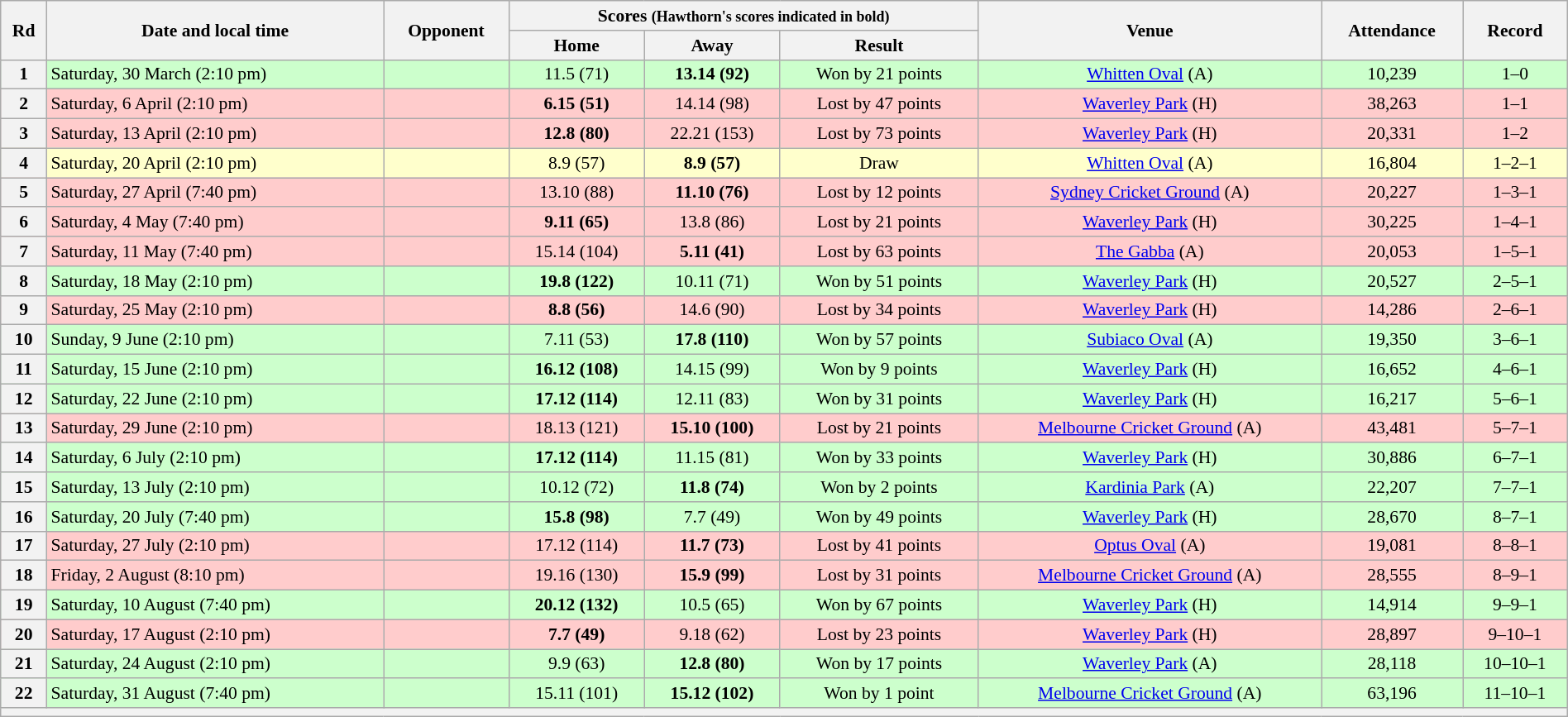<table class="wikitable" style="font-size:90%; text-align:center; width: 100%; margin-left: auto; margin-right: auto">
<tr>
<th rowspan="2">Rd</th>
<th rowspan="2">Date and local time</th>
<th rowspan="2">Opponent</th>
<th colspan="3">Scores <small>(Hawthorn's scores indicated in bold)</small></th>
<th rowspan="2">Venue</th>
<th rowspan="2">Attendance</th>
<th rowspan="2">Record</th>
</tr>
<tr>
<th>Home</th>
<th>Away</th>
<th>Result</th>
</tr>
<tr style="background:#cfc">
<th>1</th>
<td align=left>Saturday, 30 March (2:10 pm)</td>
<td align=left></td>
<td>11.5 (71)</td>
<td><strong>13.14 (92)</strong></td>
<td>Won by 21 points</td>
<td><a href='#'>Whitten Oval</a> (A)</td>
<td>10,239</td>
<td>1–0</td>
</tr>
<tr style="background:#fcc;">
<th>2</th>
<td align=left>Saturday, 6 April (2:10 pm)</td>
<td align=left></td>
<td><strong>6.15 (51)</strong></td>
<td>14.14 (98)</td>
<td>Lost by 47 points</td>
<td><a href='#'>Waverley Park</a> (H)</td>
<td>38,263</td>
<td>1–1</td>
</tr>
<tr style="background:#fcc;">
<th>3</th>
<td align=left>Saturday, 13 April (2:10 pm)</td>
<td align=left></td>
<td><strong>12.8 (80)</strong></td>
<td>22.21 (153)</td>
<td>Lost by 73 points</td>
<td><a href='#'>Waverley Park</a> (H)</td>
<td>20,331</td>
<td>1–2</td>
</tr>
<tr style="background:#ffc;">
<th>4</th>
<td align=left>Saturday, 20 April (2:10 pm)</td>
<td align=left></td>
<td>8.9 (57)</td>
<td><strong>8.9 (57)</strong></td>
<td>Draw</td>
<td><a href='#'>Whitten Oval</a> (A)</td>
<td>16,804</td>
<td>1–2–1</td>
</tr>
<tr style="background:#fcc;">
<th>5</th>
<td align=left>Saturday, 27 April (7:40 pm)</td>
<td align=left></td>
<td>13.10 (88)</td>
<td><strong>11.10 (76)</strong></td>
<td>Lost by 12 points</td>
<td><a href='#'>Sydney Cricket Ground</a> (A)</td>
<td>20,227</td>
<td>1–3–1</td>
</tr>
<tr style="background:#fcc;">
<th>6</th>
<td align=left>Saturday, 4 May (7:40 pm)</td>
<td align=left></td>
<td><strong>9.11 (65)</strong></td>
<td>13.8 (86)</td>
<td>Lost by 21 points</td>
<td><a href='#'>Waverley Park</a> (H)</td>
<td>30,225</td>
<td>1–4–1</td>
</tr>
<tr style="background:#fcc;">
<th>7</th>
<td align=left>Saturday, 11 May (7:40 pm)</td>
<td align=left></td>
<td>15.14 (104)</td>
<td><strong>5.11 (41)</strong></td>
<td>Lost by 63 points</td>
<td><a href='#'>The Gabba</a> (A)</td>
<td>20,053</td>
<td>1–5–1</td>
</tr>
<tr style="background:#cfc">
<th>8</th>
<td align=left>Saturday, 18 May (2:10 pm)</td>
<td align=left></td>
<td><strong>19.8 (122)</strong></td>
<td>10.11 (71)</td>
<td>Won by 51 points</td>
<td><a href='#'>Waverley Park</a> (H)</td>
<td>20,527</td>
<td>2–5–1</td>
</tr>
<tr style="background:#fcc;">
<th>9</th>
<td align=left>Saturday, 25 May (2:10 pm)</td>
<td align=left></td>
<td><strong>8.8 (56)</strong></td>
<td>14.6 (90)</td>
<td>Lost by 34 points</td>
<td><a href='#'>Waverley Park</a> (H)</td>
<td>14,286</td>
<td>2–6–1</td>
</tr>
<tr style="background:#cfc">
<th>10</th>
<td align=left>Sunday, 9 June (2:10 pm)</td>
<td align=left></td>
<td>7.11 (53)</td>
<td><strong>17.8 (110)</strong></td>
<td>Won by 57 points</td>
<td><a href='#'>Subiaco Oval</a> (A)</td>
<td>19,350</td>
<td>3–6–1</td>
</tr>
<tr style="background:#cfc">
<th>11</th>
<td align=left>Saturday, 15 June (2:10 pm)</td>
<td align=left></td>
<td><strong>16.12 (108)</strong></td>
<td>14.15 (99)</td>
<td>Won by 9 points</td>
<td><a href='#'>Waverley Park</a> (H)</td>
<td>16,652</td>
<td>4–6–1</td>
</tr>
<tr style="background:#cfc">
<th>12</th>
<td align=left>Saturday, 22 June (2:10 pm)</td>
<td align=left></td>
<td><strong>17.12 (114)</strong></td>
<td>12.11 (83)</td>
<td>Won by 31 points</td>
<td><a href='#'>Waverley Park</a> (H)</td>
<td>16,217</td>
<td>5–6–1</td>
</tr>
<tr style="background:#fcc;">
<th>13</th>
<td align=left>Saturday, 29 June (2:10 pm)</td>
<td align=left></td>
<td>18.13 (121)</td>
<td><strong>15.10 (100)</strong></td>
<td>Lost by 21 points</td>
<td><a href='#'>Melbourne Cricket Ground</a> (A)</td>
<td>43,481</td>
<td>5–7–1</td>
</tr>
<tr style="background:#cfc">
<th>14</th>
<td align=left>Saturday, 6 July (2:10 pm)</td>
<td align=left></td>
<td><strong>17.12 (114)</strong></td>
<td>11.15 (81)</td>
<td>Won by 33 points</td>
<td><a href='#'>Waverley Park</a> (H)</td>
<td>30,886</td>
<td>6–7–1</td>
</tr>
<tr style="background:#cfc">
<th>15</th>
<td align=left>Saturday, 13 July (2:10 pm)</td>
<td align=left></td>
<td>10.12 (72)</td>
<td><strong>11.8 (74)</strong></td>
<td>Won by 2 points</td>
<td><a href='#'>Kardinia Park</a> (A)</td>
<td>22,207</td>
<td>7–7–1</td>
</tr>
<tr style="background:#cfc">
<th>16</th>
<td align=left>Saturday, 20 July (7:40 pm)</td>
<td align=left></td>
<td><strong>15.8 (98)</strong></td>
<td>7.7 (49)</td>
<td>Won by 49 points</td>
<td><a href='#'>Waverley Park</a> (H)</td>
<td>28,670</td>
<td>8–7–1</td>
</tr>
<tr style="background:#fcc;">
<th>17</th>
<td align=left>Saturday, 27 July (2:10 pm)</td>
<td align=left></td>
<td>17.12 (114)</td>
<td><strong>11.7 (73)</strong></td>
<td>Lost by 41 points</td>
<td><a href='#'>Optus Oval</a> (A)</td>
<td>19,081</td>
<td>8–8–1</td>
</tr>
<tr style="background:#fcc;">
<th>18</th>
<td align=left>Friday, 2 August (8:10 pm)</td>
<td align=left></td>
<td>19.16 (130)</td>
<td><strong>15.9 (99)</strong></td>
<td>Lost by 31 points</td>
<td><a href='#'>Melbourne Cricket Ground</a> (A)</td>
<td>28,555</td>
<td>8–9–1</td>
</tr>
<tr style="background:#cfc">
<th>19</th>
<td align=left>Saturday, 10 August (7:40 pm)</td>
<td align=left></td>
<td><strong>20.12 (132)</strong></td>
<td>10.5 (65)</td>
<td>Won by 67 points</td>
<td><a href='#'>Waverley Park</a> (H)</td>
<td>14,914</td>
<td>9–9–1</td>
</tr>
<tr style="background:#fcc;">
<th>20</th>
<td align=left>Saturday, 17 August (2:10 pm)</td>
<td align=left></td>
<td><strong>7.7 (49)</strong></td>
<td>9.18 (62)</td>
<td>Lost by 23 points</td>
<td><a href='#'>Waverley Park</a> (H)</td>
<td>28,897</td>
<td>9–10–1</td>
</tr>
<tr style="background:#cfc">
<th>21</th>
<td align=left>Saturday, 24 August (2:10 pm)</td>
<td align=left></td>
<td>9.9 (63)</td>
<td><strong>12.8 (80)</strong></td>
<td>Won by 17 points</td>
<td><a href='#'>Waverley Park</a> (A)</td>
<td>28,118</td>
<td>10–10–1</td>
</tr>
<tr style="background:#cfc">
<th>22</th>
<td align=left>Saturday, 31 August (7:40 pm)</td>
<td align=left></td>
<td>15.11 (101)</td>
<td><strong>15.12 (102)</strong></td>
<td>Won by 1 point</td>
<td><a href='#'>Melbourne Cricket Ground</a> (A)</td>
<td>63,196</td>
<td>11–10–1</td>
</tr>
<tr>
<th colspan=9></th>
</tr>
</table>
